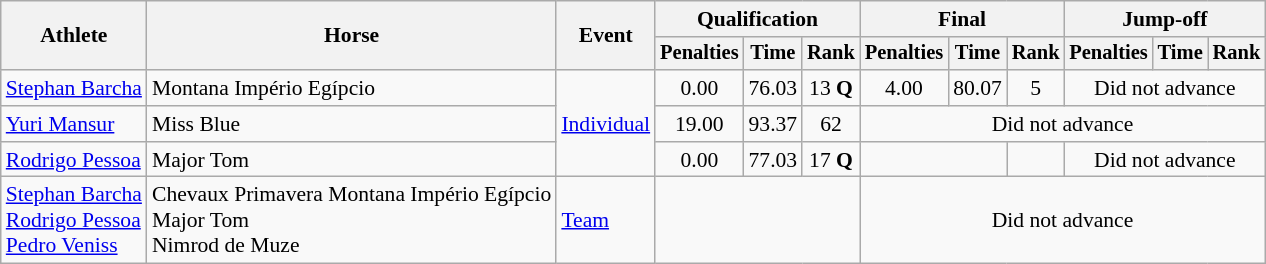<table class=wikitable style=font-size:90%;text-align:center>
<tr>
<th rowspan=2>Athlete</th>
<th rowspan=2>Horse</th>
<th rowspan=2>Event</th>
<th colspan=3>Qualification</th>
<th colspan=3>Final</th>
<th colspan=3>Jump-off</th>
</tr>
<tr style=font-size:95%>
<th>Penalties</th>
<th>Time</th>
<th>Rank</th>
<th>Penalties</th>
<th>Time</th>
<th>Rank</th>
<th>Penalties</th>
<th>Time</th>
<th>Rank</th>
</tr>
<tr>
<td align=left><a href='#'>Stephan Barcha</a></td>
<td align=left> Montana Império Egípcio</td>
<td align=left rowspan=3><a href='#'>Individual</a></td>
<td>0.00</td>
<td>76.03</td>
<td>13 <strong>Q</strong></td>
<td>4.00</td>
<td>80.07</td>
<td>5</td>
<td colspan=3>Did not advance</td>
</tr>
<tr>
<td align=left><a href='#'>Yuri Mansur</a></td>
<td align=left>Miss Blue</td>
<td>19.00</td>
<td>93.37</td>
<td>62</td>
<td colspan=6>Did not advance</td>
</tr>
<tr>
<td align=left><a href='#'>Rodrigo Pessoa</a></td>
<td align=left>Major Tom</td>
<td>0.00</td>
<td>77.03</td>
<td>17 <strong>Q</strong></td>
<td colspan=2></td>
<td></td>
<td colspan=3>Did not advance</td>
</tr>
<tr>
<td align=left><a href='#'>Stephan Barcha</a><br><a href='#'>Rodrigo Pessoa</a><br><a href='#'>Pedro Veniss</a></td>
<td align=left>Chevaux Primavera Montana Império Egípcio<br>Major Tom<br>Nimrod de Muze</td>
<td align=left><a href='#'>Team</a></td>
<td colspan=3></td>
<td colspan=6>Did not advance</td>
</tr>
</table>
